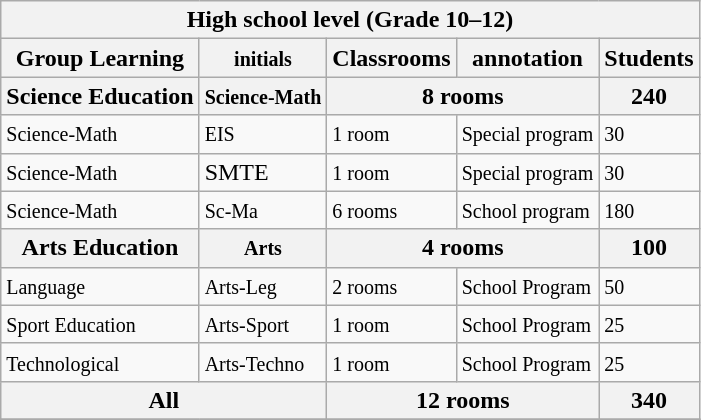<table class="wikitable">
<tr>
<th colspan="5">High school level (Grade 10–12)</th>
</tr>
<tr>
<th>Group Learning</th>
<th><strong><small>initials</small></strong></th>
<th>Classrooms</th>
<th>annotation</th>
<th>Students</th>
</tr>
<tr>
<th><strong>Science Education</strong></th>
<th><strong><small>Science-Math</small></strong></th>
<th colspan="2">8 rooms</th>
<th colspan="1">240</th>
</tr>
<tr>
<td><small>Science-Math</small></td>
<td><small>EIS</small></td>
<td><small>1 room</small></td>
<td><small>Special program</small></td>
<td><small>30</small></td>
</tr>
<tr>
<td><small>Science-Math </small></td>
<td>SMTE</td>
<td><small>1 room</small></td>
<td><small>Special program</small></td>
<td><small>30</small></td>
</tr>
<tr>
<td><small>Science-Math</small></td>
<td><small>Sc-Ma</small></td>
<td><small>6 rooms</small></td>
<td><small>School program</small></td>
<td><small>180</small></td>
</tr>
<tr>
<th><strong>Arts Education</strong></th>
<th><small><strong>Arts</strong></small></th>
<th colspan="2">4 rooms</th>
<th colspan="1">100</th>
</tr>
<tr>
<td><small>Language</small></td>
<td><small>Arts-Leg</small></td>
<td><small>2 rooms</small></td>
<td><small>School Program</small></td>
<td><small>50</small></td>
</tr>
<tr>
<td><small>Sport Education</small></td>
<td><small>Arts-Sport</small></td>
<td><small>1 room</small></td>
<td><small>School Program</small></td>
<td><small>25</small></td>
</tr>
<tr>
<td><small>Technological</small></td>
<td><small>Arts-Techno</small></td>
<td><small>1 room</small></td>
<td><small>School Program</small></td>
<td><small>25</small></td>
</tr>
<tr>
<th colspan="2">All</th>
<th colspan="2">12 rooms</th>
<th colspan="1">340</th>
</tr>
<tr>
</tr>
</table>
